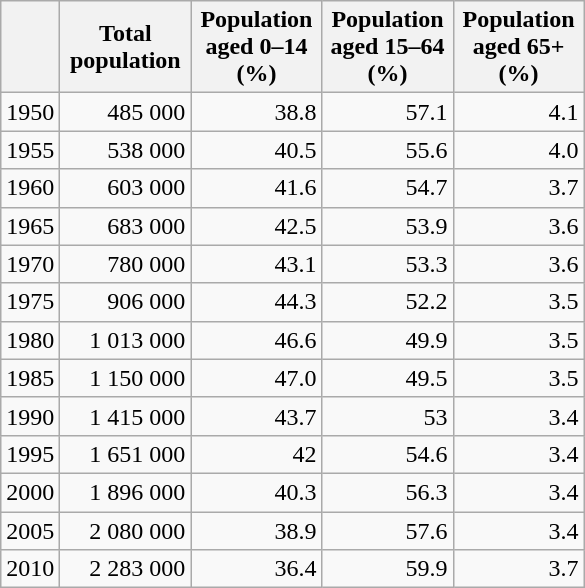<table class="wikitable" style="text-align: right;">
<tr>
<th></th>
<th width="80pt">Total population</th>
<th width="80pt">Population aged 0–14 (%)</th>
<th width="80pt">Population aged 15–64 (%)</th>
<th width="80pt">Population aged 65+ (%)</th>
</tr>
<tr>
<td>1950</td>
<td>485 000</td>
<td>38.8</td>
<td>57.1</td>
<td>4.1</td>
</tr>
<tr>
<td>1955</td>
<td>538 000</td>
<td>40.5</td>
<td>55.6</td>
<td>4.0</td>
</tr>
<tr>
<td>1960</td>
<td>603 000</td>
<td>41.6</td>
<td>54.7</td>
<td>3.7</td>
</tr>
<tr>
<td>1965</td>
<td>683 000</td>
<td>42.5</td>
<td>53.9</td>
<td>3.6</td>
</tr>
<tr>
<td>1970</td>
<td>780 000</td>
<td>43.1</td>
<td>53.3</td>
<td>3.6</td>
</tr>
<tr>
<td>1975</td>
<td>906 000</td>
<td>44.3</td>
<td>52.2</td>
<td>3.5</td>
</tr>
<tr>
<td>1980</td>
<td>1 013 000</td>
<td>46.6</td>
<td>49.9</td>
<td>3.5</td>
</tr>
<tr>
<td>1985</td>
<td>1 150 000</td>
<td>47.0</td>
<td>49.5</td>
<td>3.5</td>
</tr>
<tr>
<td>1990</td>
<td>1 415 000</td>
<td>43.7</td>
<td>53</td>
<td>3.4</td>
</tr>
<tr>
<td>1995</td>
<td>1 651 000</td>
<td>42</td>
<td>54.6</td>
<td>3.4</td>
</tr>
<tr>
<td>2000</td>
<td>1 896 000</td>
<td>40.3</td>
<td>56.3</td>
<td>3.4</td>
</tr>
<tr>
<td>2005</td>
<td>2 080 000</td>
<td>38.9</td>
<td>57.6</td>
<td>3.4</td>
</tr>
<tr>
<td>2010</td>
<td>2 283 000</td>
<td>36.4</td>
<td>59.9</td>
<td>3.7</td>
</tr>
</table>
